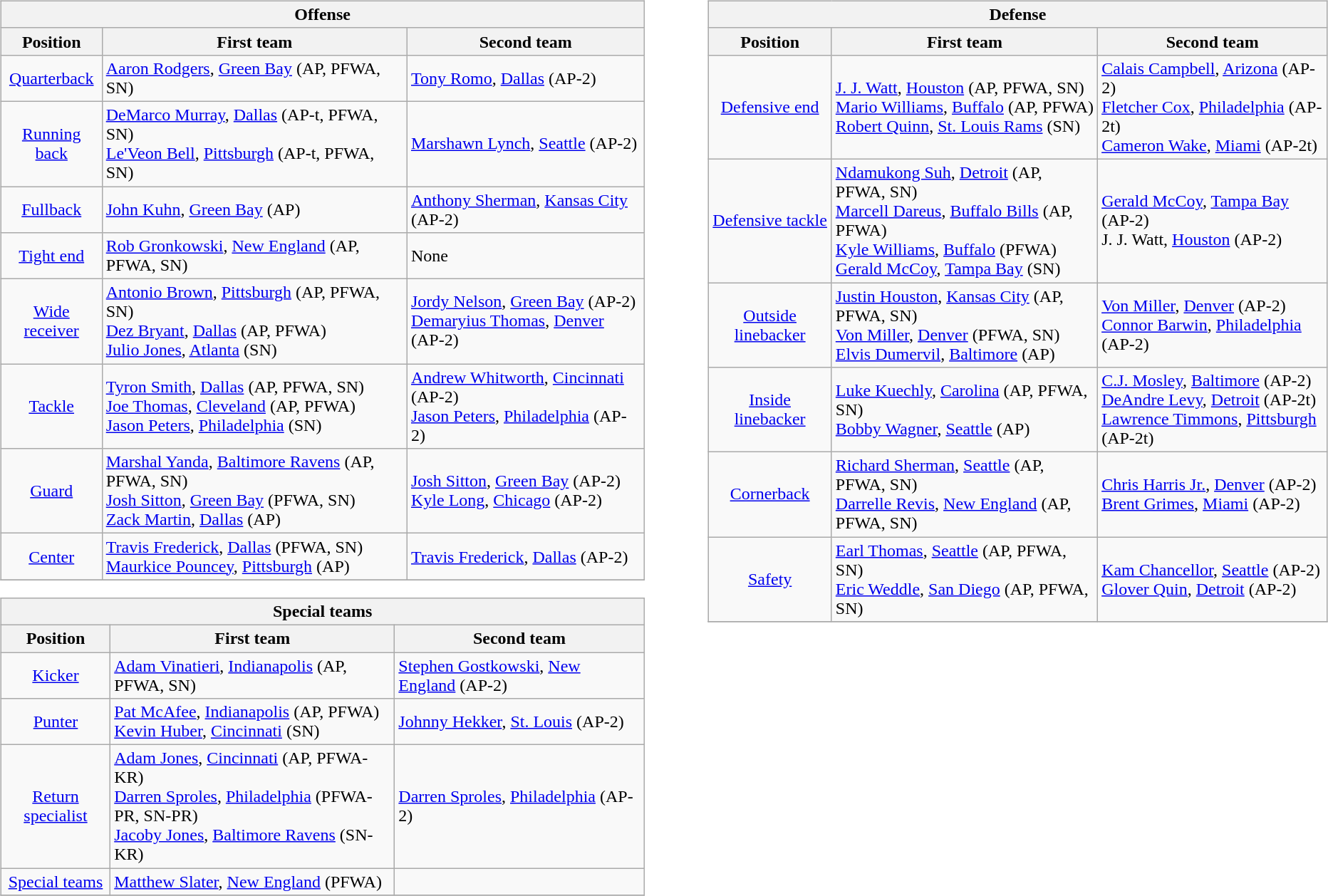<table border=0>
<tr valign="top">
<td><br><table class="wikitable">
<tr>
<th colspan=3>Offense</th>
</tr>
<tr>
<th>Position</th>
<th>First team</th>
<th>Second team</th>
</tr>
<tr>
<td align=center><a href='#'>Quarterback</a></td>
<td><a href='#'>Aaron Rodgers</a>, <a href='#'>Green Bay</a> (AP, PFWA, SN)</td>
<td><a href='#'>Tony Romo</a>, <a href='#'>Dallas</a> (AP-2)</td>
</tr>
<tr>
<td align=center><a href='#'>Running back</a></td>
<td><a href='#'>DeMarco Murray</a>, <a href='#'>Dallas</a> (AP-t, PFWA, SN) <br><a href='#'>Le'Veon Bell</a>, <a href='#'>Pittsburgh</a> (AP-t, PFWA, SN)</td>
<td><a href='#'>Marshawn Lynch</a>, <a href='#'>Seattle</a> (AP-2)</td>
</tr>
<tr>
<td align=center><a href='#'>Fullback</a></td>
<td><a href='#'>John Kuhn</a>, <a href='#'>Green Bay</a> (AP)</td>
<td><a href='#'>Anthony Sherman</a>, <a href='#'>Kansas City</a> (AP-2)</td>
</tr>
<tr>
<td align=center><a href='#'>Tight end</a></td>
<td><a href='#'>Rob Gronkowski</a>, <a href='#'>New England</a> (AP, PFWA, SN)</td>
<td>None</td>
</tr>
<tr>
<td align=center><a href='#'>Wide receiver</a></td>
<td><a href='#'>Antonio Brown</a>, <a href='#'>Pittsburgh</a> (AP, PFWA, SN) <br><a href='#'>Dez Bryant</a>, <a href='#'>Dallas</a> (AP, PFWA)<br> <a href='#'>Julio Jones</a>, <a href='#'>Atlanta</a> (SN)</td>
<td><a href='#'>Jordy Nelson</a>, <a href='#'>Green Bay</a> (AP-2) <br><a href='#'>Demaryius Thomas</a>, <a href='#'>Denver</a> (AP-2)</td>
</tr>
<tr>
<td align=center><a href='#'>Tackle</a></td>
<td><a href='#'>Tyron Smith</a>, <a href='#'>Dallas</a> (AP, PFWA, SN) <br><a href='#'>Joe Thomas</a>, <a href='#'>Cleveland</a> (AP, PFWA)<br><a href='#'>Jason Peters</a>, <a href='#'>Philadelphia</a> (SN)</td>
<td><a href='#'>Andrew Whitworth</a>, <a href='#'>Cincinnati</a> (AP-2) <br><a href='#'>Jason Peters</a>, <a href='#'>Philadelphia</a> (AP-2)</td>
</tr>
<tr>
<td align=center><a href='#'>Guard</a></td>
<td><a href='#'>Marshal Yanda</a>, <a href='#'>Baltimore Ravens</a> (AP, PFWA, SN)<br><a href='#'>Josh Sitton</a>, <a href='#'>Green Bay</a> (PFWA, SN)<br><a href='#'>Zack Martin</a>, <a href='#'>Dallas</a> (AP)</td>
<td><a href='#'>Josh Sitton</a>, <a href='#'>Green Bay</a> (AP-2)<br><a href='#'>Kyle Long</a>, <a href='#'>Chicago</a> (AP-2)</td>
</tr>
<tr>
<td align=center><a href='#'>Center</a></td>
<td><a href='#'>Travis Frederick</a>, <a href='#'>Dallas</a> (PFWA, SN)<br><a href='#'>Maurkice Pouncey</a>, <a href='#'>Pittsburgh</a> (AP)</td>
<td><a href='#'>Travis Frederick</a>, <a href='#'>Dallas</a> (AP-2)</td>
</tr>
<tr>
</tr>
</table>
<table class="wikitable">
<tr>
<th colspan=3>Special teams</th>
</tr>
<tr>
<th>Position</th>
<th>First team</th>
<th>Second team</th>
</tr>
<tr>
<td align=center><a href='#'>Kicker</a></td>
<td><a href='#'>Adam Vinatieri</a>, <a href='#'>Indianapolis</a> (AP, PFWA, SN)</td>
<td><a href='#'>Stephen Gostkowski</a>, <a href='#'>New England</a> (AP-2)</td>
</tr>
<tr>
<td align=center><a href='#'>Punter</a></td>
<td><a href='#'>Pat McAfee</a>, <a href='#'>Indianapolis</a> (AP, PFWA)<br><a href='#'>Kevin Huber</a>, <a href='#'>Cincinnati</a> (SN)</td>
<td><a href='#'>Johnny Hekker</a>, <a href='#'>St. Louis</a> (AP-2)</td>
</tr>
<tr>
<td align=center><a href='#'>Return specialist</a></td>
<td><a href='#'>Adam Jones</a>, <a href='#'>Cincinnati</a> (AP, PFWA-KR)<br><a href='#'>Darren Sproles</a>, <a href='#'>Philadelphia</a> (PFWA-PR, SN-PR) <br><a href='#'>Jacoby Jones</a>, <a href='#'>Baltimore Ravens</a> (SN-KR)<br></td>
<td><a href='#'>Darren Sproles</a>, <a href='#'>Philadelphia</a> (AP-2)</td>
</tr>
<tr>
<td align=center><a href='#'>Special teams</a></td>
<td><a href='#'>Matthew Slater</a>, <a href='#'>New England</a> (PFWA)</td>
<td></td>
</tr>
<tr>
</tr>
</table>
</td>
<td style="padding-left:40px;"><br><table class="wikitable">
<tr>
<th colspan=3>Defense</th>
</tr>
<tr>
<th>Position</th>
<th>First team</th>
<th>Second team</th>
</tr>
<tr>
<td align=center><a href='#'>Defensive end</a></td>
<td><a href='#'>J. J. Watt</a>, <a href='#'>Houston</a> (AP, PFWA, SN)<br><a href='#'>Mario Williams</a>, <a href='#'>Buffalo</a> (AP, PFWA)<br><a href='#'>Robert Quinn</a>, <a href='#'>St. Louis Rams</a> (SN)</td>
<td><a href='#'>Calais Campbell</a>, <a href='#'>Arizona</a> (AP-2) <br><a href='#'>Fletcher Cox</a>, <a href='#'>Philadelphia</a> (AP-2t) <br><a href='#'>Cameron Wake</a>, <a href='#'>Miami</a> (AP-2t)</td>
</tr>
<tr>
<td align=center><a href='#'>Defensive tackle</a></td>
<td><a href='#'>Ndamukong Suh</a>, <a href='#'>Detroit</a> (AP, PFWA, SN)<br> <a href='#'>Marcell Dareus</a>, <a href='#'>Buffalo Bills</a> (AP, PFWA)<br><a href='#'>Kyle Williams</a>, <a href='#'>Buffalo</a> (PFWA)<br><a href='#'>Gerald McCoy</a>, <a href='#'>Tampa Bay</a> (SN)</td>
<td><a href='#'>Gerald McCoy</a>, <a href='#'>Tampa Bay</a> (AP-2) <br>J. J. Watt, <a href='#'>Houston</a> (AP-2)<br></td>
</tr>
<tr>
<td align=center><a href='#'>Outside linebacker</a></td>
<td><a href='#'>Justin Houston</a>, <a href='#'>Kansas City</a> (AP, PFWA, SN) <br><a href='#'>Von Miller</a>, <a href='#'>Denver</a> (PFWA, SN)<br><a href='#'>Elvis Dumervil</a>, <a href='#'>Baltimore</a> (AP)</td>
<td><a href='#'>Von Miller</a>, <a href='#'>Denver</a> (AP-2) <br><a href='#'>Connor Barwin</a>, <a href='#'>Philadelphia</a> (AP-2)</td>
</tr>
<tr>
<td align=center><a href='#'>Inside linebacker</a></td>
<td><a href='#'>Luke Kuechly</a>, <a href='#'>Carolina</a> (AP, PFWA, SN) <br><a href='#'>Bobby Wagner</a>, <a href='#'>Seattle</a> (AP)</td>
<td><a href='#'>C.J. Mosley</a>, <a href='#'>Baltimore</a> (AP-2) <br><a href='#'>DeAndre Levy</a>, <a href='#'>Detroit</a> (AP-2t)<br> <a href='#'>Lawrence Timmons</a>, <a href='#'>Pittsburgh</a> (AP-2t)</td>
</tr>
<tr>
<td align=center><a href='#'>Cornerback</a></td>
<td><a href='#'>Richard Sherman</a>, <a href='#'>Seattle</a> (AP, PFWA, SN) <br><a href='#'>Darrelle Revis</a>, <a href='#'>New England</a> (AP, PFWA, SN)</td>
<td><a href='#'>Chris Harris Jr.</a>, <a href='#'>Denver</a> (AP-2) <br><a href='#'>Brent Grimes</a>, <a href='#'>Miami</a> (AP-2)</td>
</tr>
<tr>
<td align=center><a href='#'>Safety</a></td>
<td><a href='#'>Earl Thomas</a>, <a href='#'>Seattle</a> (AP, PFWA, SN) <br> <a href='#'>Eric Weddle</a>, <a href='#'>San Diego</a> (AP, PFWA, SN)</td>
<td><a href='#'>Kam Chancellor</a>, <a href='#'>Seattle</a> (AP-2)<br><a href='#'>Glover Quin</a>, <a href='#'>Detroit</a> (AP-2)</td>
</tr>
<tr>
</tr>
</table>
</td>
</tr>
</table>
